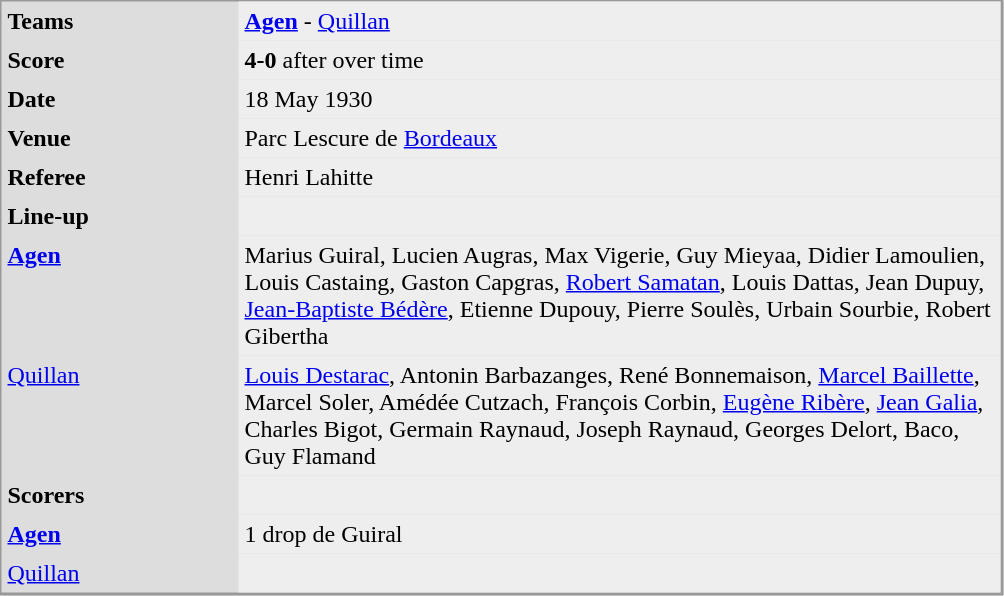<table align="left" cellpadding="4" cellspacing="0"  style="margin: 0 0 0 0; border: 1px solid #999; border-right-width: 2px; border-bottom-width: 2px; background-color: #DDDDDD">
<tr>
<td width="150" valign="top"><strong>Teams</strong></td>
<td width="500" bgcolor=#EEEEEE><strong><a href='#'>Agen</a></strong> - <a href='#'>Quillan</a></td>
</tr>
<tr>
<td valign="top"><strong>Score</strong></td>
<td bgcolor=#EEEEEE><strong>4-0</strong> after over time</td>
</tr>
<tr>
<td valign="top"><strong>Date</strong></td>
<td bgcolor=#EEEEEE>18 May 1930</td>
</tr>
<tr>
<td valign="top"><strong>Venue</strong></td>
<td bgcolor=#EEEEEE>Parc Lescure de <a href='#'>Bordeaux</a></td>
</tr>
<tr>
<td valign="top"><strong>Referee</strong></td>
<td bgcolor=#EEEEEE>Henri Lahitte</td>
</tr>
<tr>
<td valign="top"><strong>Line-up</strong></td>
<td bgcolor=#EEEEEE></td>
</tr>
<tr>
<td valign="top"><strong> <a href='#'>Agen</a> </strong></td>
<td bgcolor=#EEEEEE>Marius Guiral, Lucien Augras, Max Vigerie, Guy Mieyaa, Didier Lamoulien, Louis Castaing, Gaston Capgras, <a href='#'>Robert Samatan</a>, Louis Dattas, Jean Dupuy, <a href='#'>Jean-Baptiste Bédère</a>, Etienne Dupouy, Pierre Soulès, Urbain Sourbie, Robert Gibertha</td>
</tr>
<tr>
<td valign="top"><a href='#'>Quillan</a></td>
<td bgcolor=#EEEEEE><a href='#'>Louis Destarac</a>, Antonin Barbazanges, René Bonnemaison, <a href='#'>Marcel Baillette</a>, Marcel Soler, Amédée Cutzach, François Corbin, <a href='#'>Eugène Ribère</a>, <a href='#'>Jean Galia</a>, Charles Bigot, Germain Raynaud, Joseph Raynaud, Georges Delort, Baco, Guy Flamand</td>
</tr>
<tr>
<td valign="top"><strong>Scorers</strong></td>
<td bgcolor=#EEEEEE></td>
</tr>
<tr>
<td valign="top"><strong><a href='#'>Agen</a>  </strong></td>
<td bgcolor=#EEEEEE>1 drop de Guiral</td>
</tr>
<tr>
<td valign="top"><a href='#'>Quillan</a></td>
<td bgcolor=#EEEEEE></td>
</tr>
</table>
